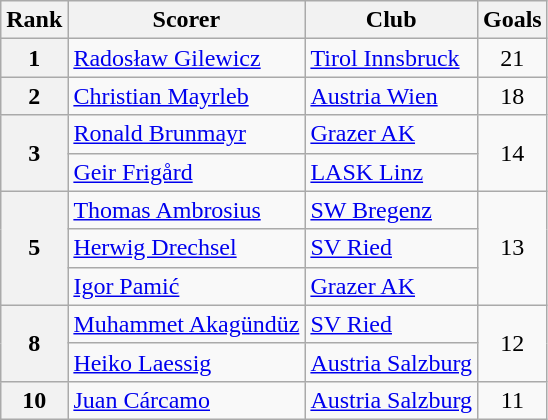<table class="wikitable" style="text-align:center">
<tr>
<th>Rank</th>
<th>Scorer</th>
<th>Club</th>
<th>Goals</th>
</tr>
<tr>
<th>1</th>
<td align="left"> <a href='#'>Radosław Gilewicz</a></td>
<td align="left"><a href='#'>Tirol Innsbruck</a></td>
<td>21</td>
</tr>
<tr>
<th>2</th>
<td align="left"> <a href='#'>Christian Mayrleb</a></td>
<td align="left"><a href='#'>Austria Wien</a></td>
<td>18</td>
</tr>
<tr>
<th rowspan="2">3</th>
<td align="left"> <a href='#'>Ronald Brunmayr</a></td>
<td align="left"><a href='#'>Grazer AK</a></td>
<td rowspan="2">14</td>
</tr>
<tr>
<td align="left"> <a href='#'>Geir Frigård</a></td>
<td align="left"><a href='#'>LASK Linz</a></td>
</tr>
<tr>
<th rowspan="3">5</th>
<td align="left"> <a href='#'>Thomas Ambrosius</a></td>
<td align="left"><a href='#'>SW Bregenz</a></td>
<td rowspan="3">13</td>
</tr>
<tr>
<td align="left"> <a href='#'>Herwig Drechsel</a></td>
<td align="left"><a href='#'>SV Ried</a></td>
</tr>
<tr>
<td align="left"> <a href='#'>Igor Pamić</a></td>
<td align="left"><a href='#'>Grazer AK</a></td>
</tr>
<tr>
<th rowspan="2">8</th>
<td align="left"> <a href='#'>Muhammet Akagündüz</a></td>
<td align="left"><a href='#'>SV Ried</a></td>
<td rowspan="2">12</td>
</tr>
<tr>
<td align="left"> <a href='#'>Heiko Laessig</a></td>
<td align="left"><a href='#'>Austria Salzburg</a></td>
</tr>
<tr>
<th>10</th>
<td align="left"> <a href='#'>Juan Cárcamo</a></td>
<td align="left"><a href='#'>Austria Salzburg</a></td>
<td>11</td>
</tr>
</table>
